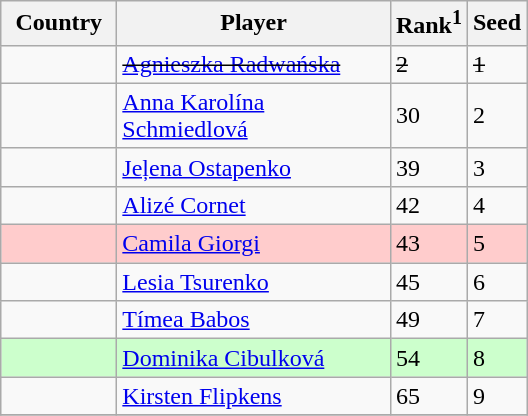<table class="sortable wikitable">
<tr>
<th width="70">Country</th>
<th width="175">Player</th>
<th>Rank<sup>1</sup></th>
<th>Seed</th>
</tr>
<tr>
<td><s></s></td>
<td><s><a href='#'>Agnieszka Radwańska</a></s></td>
<td><s>2</s></td>
<td><s>1</s></td>
</tr>
<tr>
<td></td>
<td><a href='#'>Anna Karolína Schmiedlová</a></td>
<td>30</td>
<td>2</td>
</tr>
<tr>
<td></td>
<td><a href='#'>Jeļena Ostapenko</a></td>
<td>39</td>
<td>3</td>
</tr>
<tr>
<td></td>
<td><a href='#'>Alizé Cornet</a></td>
<td>42</td>
<td>4</td>
</tr>
<tr style="background:#fcc;">
<td></td>
<td><a href='#'>Camila Giorgi</a></td>
<td>43</td>
<td>5</td>
</tr>
<tr>
<td></td>
<td><a href='#'>Lesia Tsurenko</a></td>
<td>45</td>
<td>6</td>
</tr>
<tr>
<td></td>
<td><a href='#'>Tímea Babos</a></td>
<td>49</td>
<td>7</td>
</tr>
<tr style="background:#cfc;">
<td></td>
<td><a href='#'>Dominika Cibulková</a></td>
<td>54</td>
<td>8</td>
</tr>
<tr>
<td></td>
<td><a href='#'>Kirsten Flipkens</a></td>
<td>65</td>
<td>9</td>
</tr>
<tr>
</tr>
</table>
